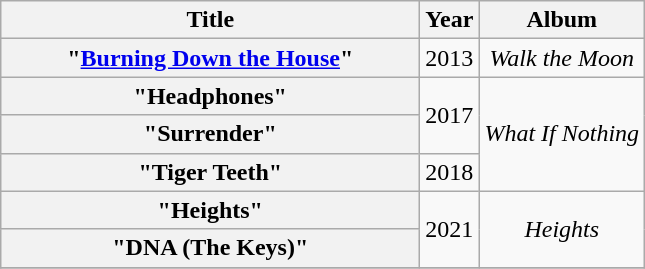<table class="wikitable plainrowheaders" style="text-align:center;">
<tr>
<th scope="col" style="width:17em;">Title</th>
<th scope="col">Year</th>
<th scope="col">Album</th>
</tr>
<tr>
<th scope="row">"<a href='#'>Burning Down the House</a>"</th>
<td>2013</td>
<td><em>Walk the Moon</em></td>
</tr>
<tr>
<th scope="row">"Headphones"</th>
<td rowspan="2">2017</td>
<td rowspan="3"><em>What If Nothing</em></td>
</tr>
<tr>
<th scope="row">"Surrender"</th>
</tr>
<tr>
<th scope="row">"Tiger Teeth"</th>
<td>2018</td>
</tr>
<tr>
<th scope="row">"Heights"</th>
<td rowspan="2">2021</td>
<td rowspan="2"><em>Heights</em></td>
</tr>
<tr>
<th scope="row">"DNA (The Keys)"</th>
</tr>
<tr>
</tr>
</table>
